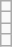<table class="wikitable">
<tr>
<td></td>
</tr>
<tr>
<td></td>
</tr>
<tr>
<td></td>
</tr>
<tr>
<td></td>
</tr>
</table>
